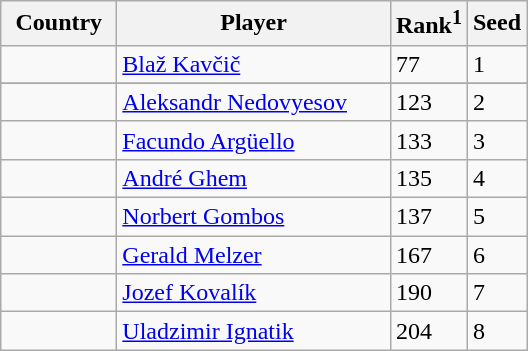<table class="sortable wikitable">
<tr>
<th width="70">Country</th>
<th width="175">Player</th>
<th>Rank<sup>1</sup></th>
<th>Seed</th>
</tr>
<tr>
<td></td>
<td><a href='#'>Blaž Kavčič</a></td>
<td>77</td>
<td>1</td>
</tr>
<tr>
</tr>
<tr>
<td></td>
<td><a href='#'>Aleksandr Nedovyesov</a></td>
<td>123</td>
<td>2</td>
</tr>
<tr>
<td></td>
<td><a href='#'>Facundo Argüello</a></td>
<td>133</td>
<td>3</td>
</tr>
<tr>
<td></td>
<td><a href='#'>André Ghem</a></td>
<td>135</td>
<td>4</td>
</tr>
<tr>
<td></td>
<td><a href='#'>Norbert Gombos</a></td>
<td>137</td>
<td>5</td>
</tr>
<tr>
<td></td>
<td><a href='#'>Gerald Melzer</a></td>
<td>167</td>
<td>6</td>
</tr>
<tr>
<td></td>
<td><a href='#'>Jozef Kovalík</a></td>
<td>190</td>
<td>7</td>
</tr>
<tr>
<td></td>
<td><a href='#'>Uladzimir Ignatik</a></td>
<td>204</td>
<td>8</td>
</tr>
</table>
